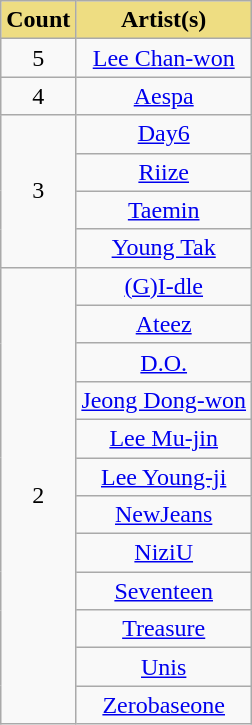<table class="wikitable" style="text-align:center">
<tr>
<th scope="col" style="background-color:#EEDD82">Count</th>
<th scope="col" style="background-color:#EEDD82">Artist(s)</th>
</tr>
<tr>
<td>5</td>
<td><a href='#'>Lee Chan-won</a></td>
</tr>
<tr>
<td>4</td>
<td><a href='#'>Aespa</a></td>
</tr>
<tr>
<td rowspan="4">3</td>
<td><a href='#'>Day6</a></td>
</tr>
<tr>
<td><a href='#'>Riize</a></td>
</tr>
<tr>
<td><a href='#'>Taemin</a></td>
</tr>
<tr>
<td><a href='#'>Young Tak</a></td>
</tr>
<tr>
<td rowspan="12">2</td>
<td><a href='#'>(G)I-dle</a></td>
</tr>
<tr>
<td><a href='#'>Ateez</a></td>
</tr>
<tr>
<td><a href='#'>D.O.</a></td>
</tr>
<tr>
<td><a href='#'>Jeong Dong-won</a></td>
</tr>
<tr>
<td><a href='#'>Lee Mu-jin</a></td>
</tr>
<tr>
<td><a href='#'>Lee Young-ji</a></td>
</tr>
<tr>
<td><a href='#'>NewJeans</a></td>
</tr>
<tr>
<td><a href='#'>NiziU</a></td>
</tr>
<tr>
<td><a href='#'>Seventeen</a></td>
</tr>
<tr>
<td><a href='#'>Treasure</a></td>
</tr>
<tr>
<td><a href='#'>Unis</a></td>
</tr>
<tr>
<td><a href='#'>Zerobaseone</a></td>
</tr>
</table>
